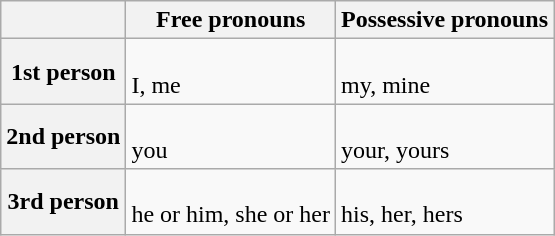<table class="wikitable">
<tr>
<th></th>
<th>Free pronouns</th>
<th>Possessive pronouns</th>
</tr>
<tr>
<th>1st person</th>
<td><br>I, me</td>
<td><br>my, mine</td>
</tr>
<tr>
<th>2nd person</th>
<td><br>you</td>
<td><br>your, yours</td>
</tr>
<tr>
<th>3rd person</th>
<td><br>he or him, she or her</td>
<td><br>his, her, hers</td>
</tr>
</table>
